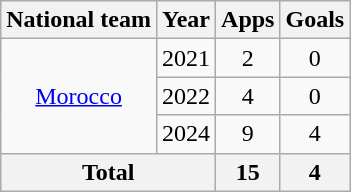<table class="wikitable" style="text-align:center">
<tr>
<th>National team</th>
<th>Year</th>
<th>Apps</th>
<th>Goals</th>
</tr>
<tr>
<td rowspan="3"><a href='#'>Morocco</a></td>
<td>2021</td>
<td>2</td>
<td>0</td>
</tr>
<tr>
<td>2022</td>
<td>4</td>
<td>0</td>
</tr>
<tr>
<td>2024</td>
<td>9</td>
<td>4</td>
</tr>
<tr>
<th colspan="2">Total</th>
<th>15</th>
<th>4</th>
</tr>
</table>
